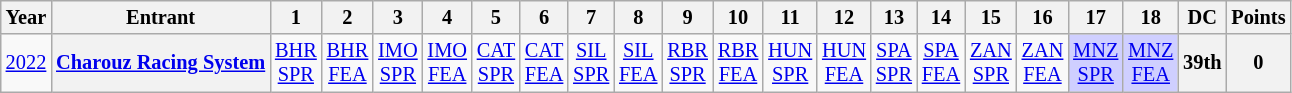<table class="wikitable" style="text-align:center; font-size:85%">
<tr>
<th>Year</th>
<th>Entrant</th>
<th>1</th>
<th>2</th>
<th>3</th>
<th>4</th>
<th>5</th>
<th>6</th>
<th>7</th>
<th>8</th>
<th>9</th>
<th>10</th>
<th>11</th>
<th>12</th>
<th>13</th>
<th>14</th>
<th>15</th>
<th>16</th>
<th>17</th>
<th>18</th>
<th>DC</th>
<th>Points</th>
</tr>
<tr>
<td><a href='#'>2022</a></td>
<th nowrap><a href='#'>Charouz Racing System</a></th>
<td style="background:#;"><a href='#'>BHR<br>SPR</a></td>
<td style="background:#;"><a href='#'>BHR<br>FEA</a></td>
<td style="background:#;"><a href='#'>IMO<br>SPR</a></td>
<td style="background:#;"><a href='#'>IMO<br>FEA</a></td>
<td style="background:#;"><a href='#'>CAT<br>SPR</a></td>
<td style="background:#;"><a href='#'>CAT<br>FEA</a></td>
<td style="background:#;"><a href='#'>SIL<br>SPR</a></td>
<td style="background:#;"><a href='#'>SIL<br>FEA</a></td>
<td style="background:#;"><a href='#'>RBR<br>SPR</a></td>
<td style="background:#;"><a href='#'>RBR<br>FEA</a></td>
<td style="background:#;"><a href='#'>HUN<br>SPR</a></td>
<td style="background:#;"><a href='#'>HUN<br>FEA</a></td>
<td style="background:#;"><a href='#'>SPA<br>SPR</a><br></td>
<td style="background:#;"><a href='#'>SPA<br>FEA</a><br></td>
<td style="background:#;"><a href='#'>ZAN<br>SPR</a></td>
<td style="background:#;"><a href='#'>ZAN<br>FEA</a></td>
<td style="background:#CFCFFF;"><a href='#'>MNZ<br>SPR</a><br></td>
<td style="background:#CFCFFF;"><a href='#'>MNZ<br>FEA</a><br></td>
<th>39th</th>
<th>0</th>
</tr>
</table>
